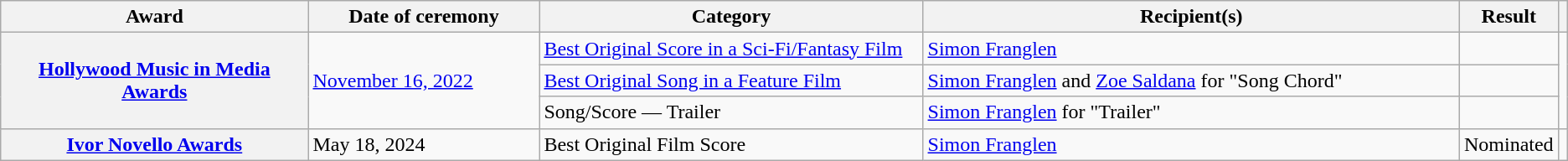<table class="wikitable sortable plainrowheaders col6center">
<tr>
<th scope="col" style="width:20%;">Award</th>
<th scope="col" style="width:15%;">Date of ceremony</th>
<th scope="col" style="width:25%;">Category</th>
<th scope="col" style="width:35%;">Recipient(s)</th>
<th scope="col" style="width:5%;">Result</th>
<th scope="col" style="width:5%;" class="unsortable"></th>
</tr>
<tr>
<th rowspan="3" scope="row"><a href='#'>Hollywood Music in Media Awards</a></th>
<td rowspan="3"><a href='#'>November 16, 2022</a></td>
<td><a href='#'>Best Original Score in a Sci-Fi/Fantasy Film</a></td>
<td data-sort-value="Franglen"><a href='#'>Simon Franglen</a></td>
<td></td>
<td rowspan="3" style="text-align:center;"></td>
</tr>
<tr>
<td><a href='#'>Best Original Song in a Feature Film</a></td>
<td data-sort-value="Franglen"><a href='#'>Simon Franglen</a> and <a href='#'>Zoe Saldana</a> for "Song Chord"</td>
<td></td>
</tr>
<tr>
<td>Song/Score — Trailer</td>
<td data-sort-value="Franglen"><a href='#'>Simon Franglen</a> for "Trailer"</td>
<td></td>
</tr>
<tr>
<th><strong><a href='#'>Ivor Novello Awards</a></strong></th>
<td>May 18, 2024</td>
<td>Best Original Film Score</td>
<td><a href='#'>Simon Franglen</a></td>
<td>Nominated</td>
<td style="text-align:center;"></td>
</tr>
</table>
